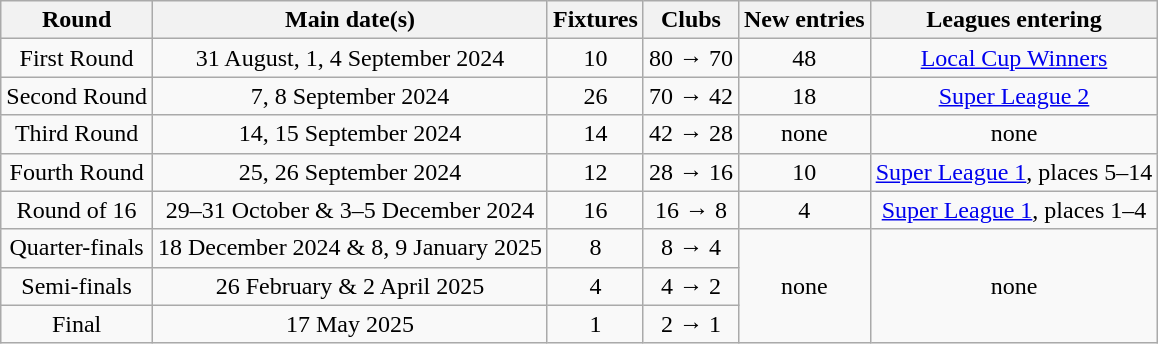<table class="wikitable" style="text-align:center">
<tr>
<th>Round</th>
<th>Main date(s)</th>
<th>Fixtures</th>
<th>Clubs</th>
<th>New entries</th>
<th>Leagues entering</th>
</tr>
<tr>
<td>First Round</td>
<td>31 August, 1, 4 September 2024</td>
<td>10</td>
<td>80 → 70</td>
<td>48</td>
<td><a href='#'>Local Cup Winners</a></td>
</tr>
<tr>
<td>Second Round</td>
<td>7, 8 September 2024</td>
<td>26</td>
<td>70 → 42</td>
<td>18</td>
<td><a href='#'>Super League 2</a></td>
</tr>
<tr>
<td>Third Round</td>
<td>14, 15 September 2024</td>
<td>14</td>
<td>42 → 28</td>
<td>none</td>
<td>none</td>
</tr>
<tr>
<td>Fourth Round</td>
<td>25, 26 September 2024</td>
<td>12</td>
<td>28 → 16</td>
<td>10</td>
<td><a href='#'>Super League 1</a>, places 5–14</td>
</tr>
<tr>
<td>Round of 16</td>
<td>29–31 October & 3–5 December 2024</td>
<td>16</td>
<td>16 → 8</td>
<td>4</td>
<td><a href='#'>Super League 1</a>, places 1–4</td>
</tr>
<tr>
<td>Quarter-finals</td>
<td>18 December 2024 & 8, 9 January 2025</td>
<td>8</td>
<td>8 → 4</td>
<td rowspan=3>none</td>
<td rowspan=3>none</td>
</tr>
<tr>
<td>Semi-finals</td>
<td>26 February & 2 April 2025</td>
<td>4</td>
<td>4 → 2</td>
</tr>
<tr>
<td>Final</td>
<td>17 May 2025</td>
<td>1</td>
<td>2 → 1</td>
</tr>
</table>
